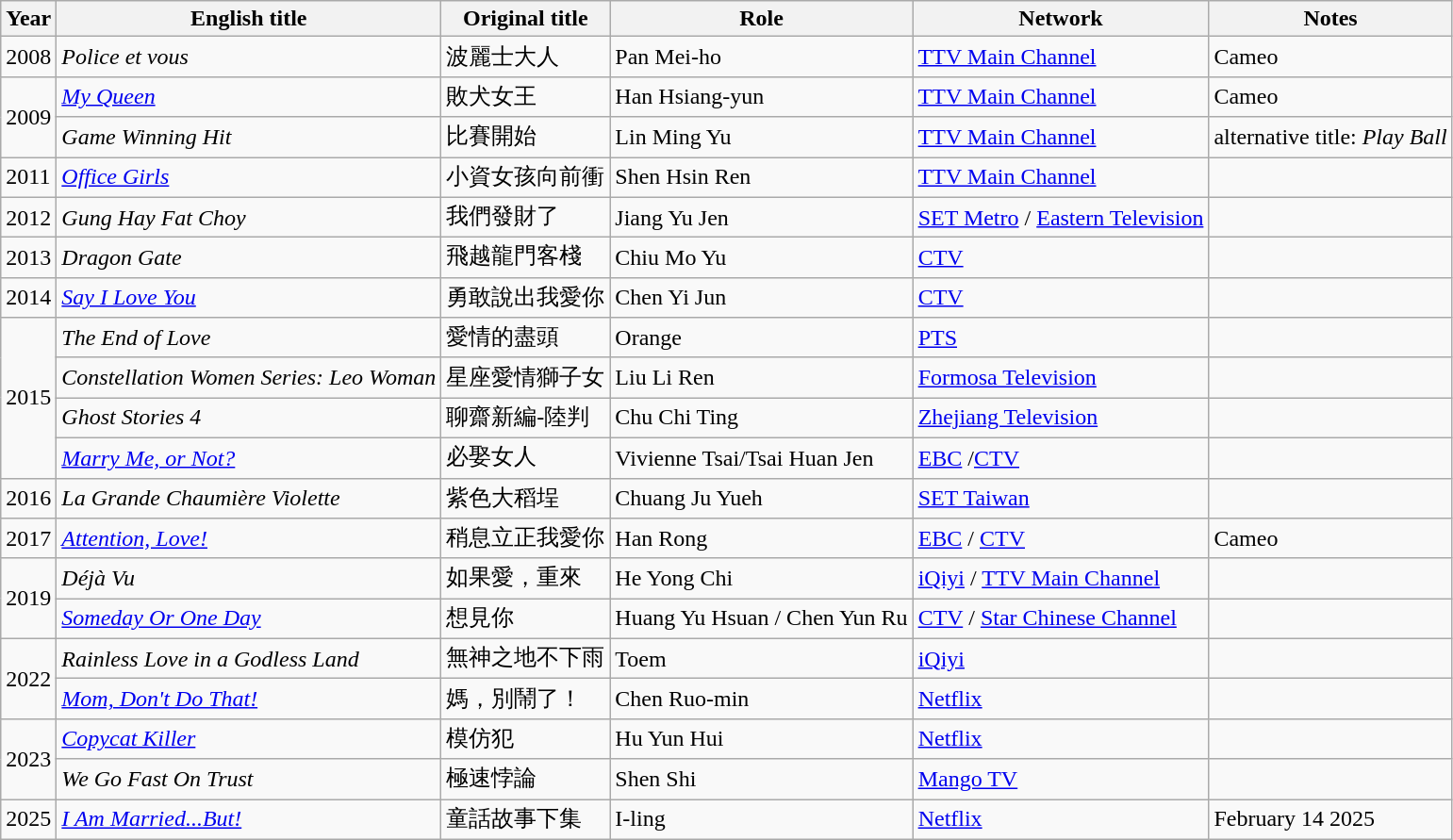<table class="wikitable sortable">
<tr>
<th>Year</th>
<th>English title</th>
<th>Original title</th>
<th>Role</th>
<th>Network</th>
<th class="unsortable">Notes</th>
</tr>
<tr>
<td>2008</td>
<td><em>Police et vous</em></td>
<td>波麗士大人</td>
<td>Pan Mei-ho</td>
<td><a href='#'>TTV Main Channel</a></td>
<td>Cameo</td>
</tr>
<tr>
<td rowspan=2>2009</td>
<td><em><a href='#'>My Queen</a></em></td>
<td>敗犬女王</td>
<td>Han Hsiang-yun</td>
<td><a href='#'>TTV Main Channel</a></td>
<td>Cameo</td>
</tr>
<tr>
<td><em>Game Winning Hit</em></td>
<td>比賽開始</td>
<td>Lin Ming Yu</td>
<td><a href='#'>TTV Main Channel</a></td>
<td>alternative title: <em>Play Ball</em></td>
</tr>
<tr>
<td>2011</td>
<td><em><a href='#'>Office Girls</a></em></td>
<td>小資女孩向前衝</td>
<td>Shen Hsin Ren</td>
<td><a href='#'>TTV Main Channel</a></td>
<td></td>
</tr>
<tr>
<td>2012</td>
<td><em>Gung Hay Fat Choy </em></td>
<td>我們發財了</td>
<td>Jiang Yu Jen</td>
<td><a href='#'>SET Metro</a> / <a href='#'>Eastern Television</a></td>
<td></td>
</tr>
<tr>
<td>2013</td>
<td><em>Dragon Gate</em></td>
<td>飛越龍門客棧</td>
<td>Chiu Mo Yu</td>
<td><a href='#'>CTV</a></td>
<td></td>
</tr>
<tr>
<td>2014</td>
<td><em><a href='#'>Say I Love You</a></em></td>
<td>勇敢說出我愛你</td>
<td>Chen Yi Jun</td>
<td><a href='#'>CTV</a></td>
<td></td>
</tr>
<tr>
<td rowspan=4>2015</td>
<td><em>The End of Love</em></td>
<td>愛情的盡頭</td>
<td>Orange</td>
<td><a href='#'>PTS</a></td>
<td></td>
</tr>
<tr>
<td><em>Constellation Women Series: Leo Woman</em></td>
<td>星座愛情獅子女</td>
<td>Liu Li Ren</td>
<td><a href='#'>Formosa Television</a></td>
<td></td>
</tr>
<tr>
<td><em>Ghost Stories 4</em></td>
<td>聊齋新編-陸判</td>
<td>Chu Chi Ting</td>
<td><a href='#'>Zhejiang Television</a></td>
<td></td>
</tr>
<tr>
<td><em><a href='#'>Marry Me, or Not?</a></em></td>
<td>必娶女人</td>
<td>Vivienne Tsai/Tsai Huan Jen</td>
<td><a href='#'>EBC</a> /<a href='#'>CTV</a></td>
<td></td>
</tr>
<tr>
<td>2016</td>
<td><em>La Grande Chaumière Violette</em></td>
<td>紫色大稻埕</td>
<td>Chuang Ju Yueh</td>
<td><a href='#'>SET Taiwan</a></td>
<td></td>
</tr>
<tr>
<td>2017</td>
<td><em><a href='#'>Attention, Love!</a></em></td>
<td>稍息立正我愛你</td>
<td>Han Rong</td>
<td><a href='#'>EBC</a> / <a href='#'>CTV</a></td>
<td>Cameo</td>
</tr>
<tr>
<td rowspan=2>2019</td>
<td><em>Déjà Vu</em></td>
<td>如果愛，重來</td>
<td>He Yong Chi</td>
<td><a href='#'>iQiyi</a> / <a href='#'>TTV Main Channel</a></td>
<td></td>
</tr>
<tr>
<td><em><a href='#'>Someday Or One Day</a></em></td>
<td>想見你</td>
<td>Huang Yu Hsuan / Chen Yun Ru</td>
<td><a href='#'>CTV</a> / <a href='#'>Star Chinese Channel</a></td>
<td></td>
</tr>
<tr>
<td rowspan=2>2022</td>
<td><em>Rainless Love in a Godless Land</em></td>
<td>無神之地不下雨</td>
<td>Toem</td>
<td><a href='#'>iQiyi</a></td>
<td></td>
</tr>
<tr>
<td><em><a href='#'>Mom, Don't Do That!</a></em></td>
<td>媽，別鬧了！</td>
<td>Chen Ruo-min</td>
<td><a href='#'>Netflix</a></td>
<td></td>
</tr>
<tr>
<td rowspan=2>2023</td>
<td><em><a href='#'>Copycat Killer</a></em></td>
<td>模仿犯</td>
<td>Hu Yun Hui</td>
<td><a href='#'>Netflix</a></td>
<td></td>
</tr>
<tr>
<td><em>We Go Fast On Trust</em></td>
<td>極速悖論</td>
<td>Shen Shi</td>
<td><a href='#'>Mango TV</a></td>
<td></td>
</tr>
<tr>
<td>2025</td>
<td><em><a href='#'>I Am Married...But!</a></em></td>
<td>童話故事下集</td>
<td>I-ling</td>
<td><a href='#'>Netflix</a></td>
<td>February 14 2025</td>
</tr>
</table>
